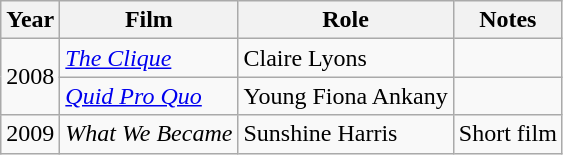<table class="wikitable">
<tr>
<th>Year</th>
<th>Film</th>
<th>Role</th>
<th>Notes</th>
</tr>
<tr>
<td rowspan="2">2008</td>
<td><em><a href='#'>The Clique</a></em></td>
<td>Claire Lyons</td>
<td></td>
</tr>
<tr>
<td><em><a href='#'>Quid Pro Quo</a></em></td>
<td>Young Fiona Ankany</td>
<td></td>
</tr>
<tr>
<td>2009</td>
<td><em>What We Became</em></td>
<td>Sunshine Harris</td>
<td>Short film</td>
</tr>
</table>
